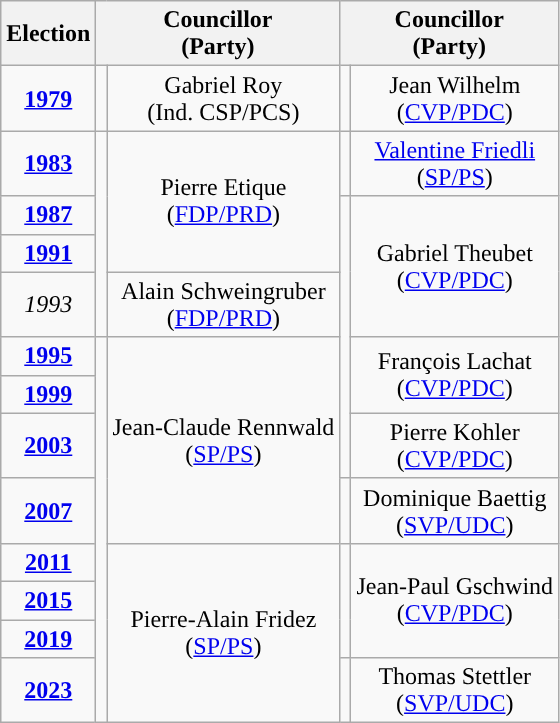<table class="wikitable" style="text-align:center">
<tr>
<th>Election</th>
<th colspan=2>Councillor<br>(Party)</th>
<th colspan=2>Councillor<br>(Party)</th>
</tr>
<tr>
<td><strong><a href='#'>1979</a></strong></td>
<td rowspan=1; style="background-color: "></td>
<td rowspan=1>Gabriel Roy<br>(Ind. CSP/PCS)</td>
<td rowspan=1; style="background-color: "></td>
<td rowspan=1>Jean Wilhelm<br>(<a href='#'>CVP/PDC</a>)</td>
</tr>
<tr>
<td><strong><a href='#'>1983</a></strong></td>
<td rowspan=4; style="background-color: "></td>
<td rowspan=3>Pierre Etique<br>(<a href='#'>FDP/PRD</a>)</td>
<td rowspan=1; style="background-color: "></td>
<td rowspan=1><a href='#'>Valentine Friedli</a><br>(<a href='#'>SP/PS</a>)</td>
</tr>
<tr>
<td><strong><a href='#'>1987</a></strong></td>
<td rowspan=6; style="background-color: "></td>
<td rowspan=3>Gabriel Theubet<br>(<a href='#'>CVP/PDC</a>)</td>
</tr>
<tr>
<td><strong><a href='#'>1991</a></strong></td>
</tr>
<tr>
<td><em>1993</em></td>
<td rowspan=1>Alain Schweingruber<br>(<a href='#'>FDP/PRD</a>)</td>
</tr>
<tr>
<td><strong><a href='#'>1995</a></strong></td>
<td rowspan=8; style="background-color: "></td>
<td rowspan=4>Jean-Claude Rennwald<br>(<a href='#'>SP/PS</a>)</td>
<td rowspan=2>François Lachat<br>(<a href='#'>CVP/PDC</a>)</td>
</tr>
<tr>
<td><strong><a href='#'>1999</a></strong></td>
</tr>
<tr>
<td><strong><a href='#'>2003</a></strong></td>
<td rowspan=1>Pierre Kohler<br>(<a href='#'>CVP/PDC</a>)</td>
</tr>
<tr>
<td><strong><a href='#'>2007</a></strong></td>
<td rowspan=1; style="background-color: "></td>
<td rowspan=1>Dominique Baettig<br>(<a href='#'>SVP/UDC</a>)</td>
</tr>
<tr>
<td><strong><a href='#'>2011</a></strong></td>
<td rowspan=4>Pierre-Alain Fridez<br>(<a href='#'>SP/PS</a>)</td>
<td rowspan=3; style="background-color: "></td>
<td rowspan=3>Jean-Paul Gschwind<br>(<a href='#'>CVP/PDC</a>)</td>
</tr>
<tr>
<td><strong><a href='#'>2015</a></strong></td>
</tr>
<tr>
<td><strong><a href='#'>2019</a></strong></td>
</tr>
<tr>
<td><strong><a href='#'>2023</a></strong></td>
<td rowspan=1; style="background-color: "></td>
<td rowspan=1>Thomas Stettler<br>(<a href='#'>SVP/UDC</a>)</td>
</tr>
</table>
